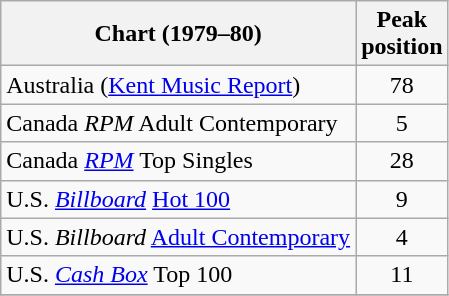<table class="wikitable sortable">
<tr>
<th>Chart (1979–80)</th>
<th>Peak<br>position</th>
</tr>
<tr>
<td>Australia (<a href='#'>Kent Music Report</a>)</td>
<td style="text-align:center;">78</td>
</tr>
<tr>
<td>Canada <em>RPM</em> Adult Contemporary</td>
<td style="text-align:center;">5</td>
</tr>
<tr>
<td>Canada <em><a href='#'>RPM</a></em> Top Singles</td>
<td style="text-align:center;">28</td>
</tr>
<tr>
<td>U.S. <em><a href='#'>Billboard</a></em> <a href='#'>Hot 100</a></td>
<td style="text-align:center;">9</td>
</tr>
<tr>
<td>U.S. <em>Billboard</em> <a href='#'>Adult Contemporary</a></td>
<td style="text-align:center;">4</td>
</tr>
<tr>
<td>U.S. <a href='#'><em>Cash Box</em></a> Top 100</td>
<td align="center">11</td>
</tr>
<tr>
</tr>
</table>
